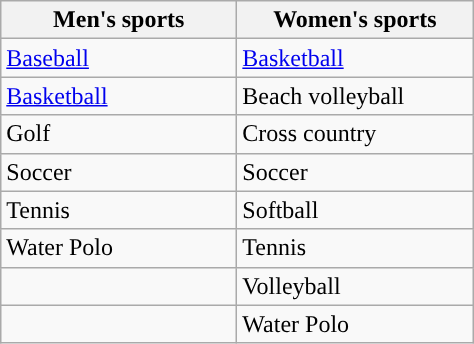<table class="wikitable" style=" ">
<tr>
<th width=150px>Men's sports</th>
<th width=150px>Women's sports</th>
</tr>
<tr>
<td><a href='#'>Baseball</a></td>
<td><a href='#'>Basketball</a></td>
</tr>
<tr>
<td><a href='#'>Basketball</a></td>
<td>Beach volleyball</td>
</tr>
<tr>
<td>Golf</td>
<td>Cross country</td>
</tr>
<tr>
<td>Soccer</td>
<td>Soccer</td>
</tr>
<tr>
<td>Tennis</td>
<td>Softball</td>
</tr>
<tr>
<td>Water Polo</td>
<td>Tennis</td>
</tr>
<tr>
<td></td>
<td>Volleyball</td>
</tr>
<tr>
<td></td>
<td>Water Polo</td>
</tr>
</table>
